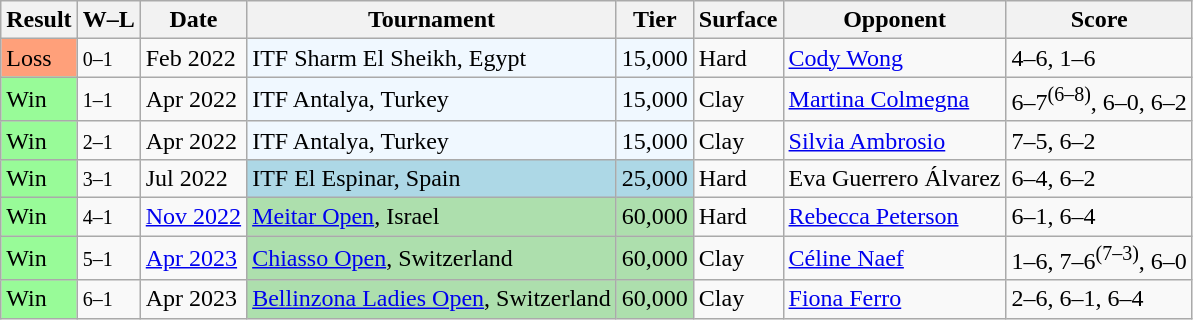<table class="sortable wikitable">
<tr>
<th>Result</th>
<th class="unsortable">W–L</th>
<th>Date</th>
<th>Tournament</th>
<th>Tier</th>
<th>Surface</th>
<th>Opponent</th>
<th class="unsortable">Score</th>
</tr>
<tr>
<td style="background:#ffa07a;">Loss</td>
<td><small>0–1</small></td>
<td>Feb 2022</td>
<td style="background:#f0f8ff;">ITF Sharm El Sheikh, Egypt</td>
<td style="background:#f0f8ff;">15,000</td>
<td>Hard</td>
<td> <a href='#'>Cody Wong</a></td>
<td>4–6, 1–6</td>
</tr>
<tr>
<td style="background:#98fb98;">Win</td>
<td><small>1–1</small></td>
<td>Apr 2022</td>
<td style="background:#f0f8ff;">ITF Antalya, Turkey</td>
<td style="background:#f0f8ff;">15,000</td>
<td>Clay</td>
<td> <a href='#'>Martina Colmegna</a></td>
<td>6–7<sup>(6–8)</sup>, 6–0, 6–2</td>
</tr>
<tr>
<td style="background:#98fb98;">Win</td>
<td><small>2–1</small></td>
<td>Apr 2022</td>
<td style="background:#f0f8ff;">ITF Antalya, Turkey</td>
<td style="background:#f0f8ff;">15,000</td>
<td>Clay</td>
<td> <a href='#'>Silvia Ambrosio</a></td>
<td>7–5, 6–2</td>
</tr>
<tr>
<td style="background:#98fb98;">Win</td>
<td><small>3–1</small></td>
<td>Jul 2022</td>
<td style="background:lightblue;">ITF El Espinar, Spain</td>
<td style="background:lightblue;">25,000</td>
<td>Hard</td>
<td> Eva Guerrero Álvarez</td>
<td>6–4, 6–2</td>
</tr>
<tr>
<td style="background:#98fb98;">Win</td>
<td><small>4–1</small></td>
<td><a href='#'>Nov 2022</a></td>
<td style="background:#addfad;"><a href='#'>Meitar Open</a>, Israel</td>
<td style="background:#addfad;">60,000</td>
<td>Hard</td>
<td> <a href='#'>Rebecca Peterson</a></td>
<td>6–1, 6–4</td>
</tr>
<tr>
<td style="background:#98fb98;">Win</td>
<td><small>5–1</small></td>
<td><a href='#'>Apr 2023</a></td>
<td style="background:#addfad;"><a href='#'>Chiasso Open</a>, Switzerland</td>
<td style="background:#addfad;">60,000</td>
<td>Clay</td>
<td> <a href='#'>Céline Naef</a></td>
<td>1–6, 7–6<sup>(7–3)</sup>, 6–0</td>
</tr>
<tr>
<td style="background:#98fb98;">Win</td>
<td><small>6–1</small></td>
<td>Apr 2023</td>
<td style="background:#addfad;"><a href='#'>Bellinzona Ladies Open</a>, Switzerland</td>
<td style="background:#addfad;">60,000</td>
<td>Clay</td>
<td> <a href='#'>Fiona Ferro</a></td>
<td>2–6, 6–1, 6–4</td>
</tr>
</table>
